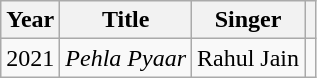<table class="wikitable sortable ">
<tr>
<th>Year</th>
<th>Title</th>
<th>Singer</th>
<th class="unsortable"></th>
</tr>
<tr>
<td>2021</td>
<td><em>Pehla Pyaar</em></td>
<td>Rahul Jain</td>
<td></td>
</tr>
</table>
